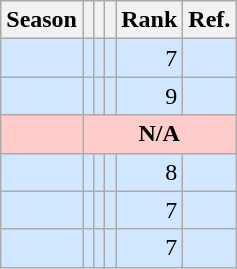<table class="wikitable plainrowheaders sortable">
<tr>
<th scope=col>Season</th>
<th scope=col></th>
<th scope=col></th>
<th scope=col></th>
<th scope=col>Rank</th>
<th scope=col class="unsortable">Ref.</th>
</tr>
<tr style="background-color: #D0E7FF">
<th scope=row style="background-color: #D0E7FF" align=right></th>
<td align=right></td>
<td align=right></td>
<td align=right></td>
<td align=right>7</td>
<td align=center></td>
</tr>
<tr style="background-color: #D0E7FF">
<th scope=row style="background-color: #D0E7FF" align=right></th>
<td align=right></td>
<td align=right></td>
<td align=right></td>
<td align=right>9</td>
<td align=center></td>
</tr>
<tr style="background-color: #FFCCCC">
<th scope=row style="background-color: #FFCCCC" align=right></th>
<th colspan="5" style="background-color: #FFCCCC">N/A</th>
</tr>
<tr style="background-color: #D0E7FF">
<th scope=row style="background-color: #D0E7FF" align=right></th>
<td align=right></td>
<td align=right></td>
<td align=right></td>
<td align=right>8</td>
<td align=center></td>
</tr>
<tr style="background-color: #D0E7FF">
<th scope=row style="background-color: #D0E7FF" align=right></th>
<td align=right></td>
<td align=right></td>
<td align=right></td>
<td align=right>7</td>
<td align=center></td>
</tr>
<tr style="background-color: #D0E7FF">
<th scope=row style="background-color: #D0E7FF" align=right></th>
<td align=right></td>
<td align=right></td>
<td align=right></td>
<td align=right>7</td>
<td align=center></td>
</tr>
</table>
